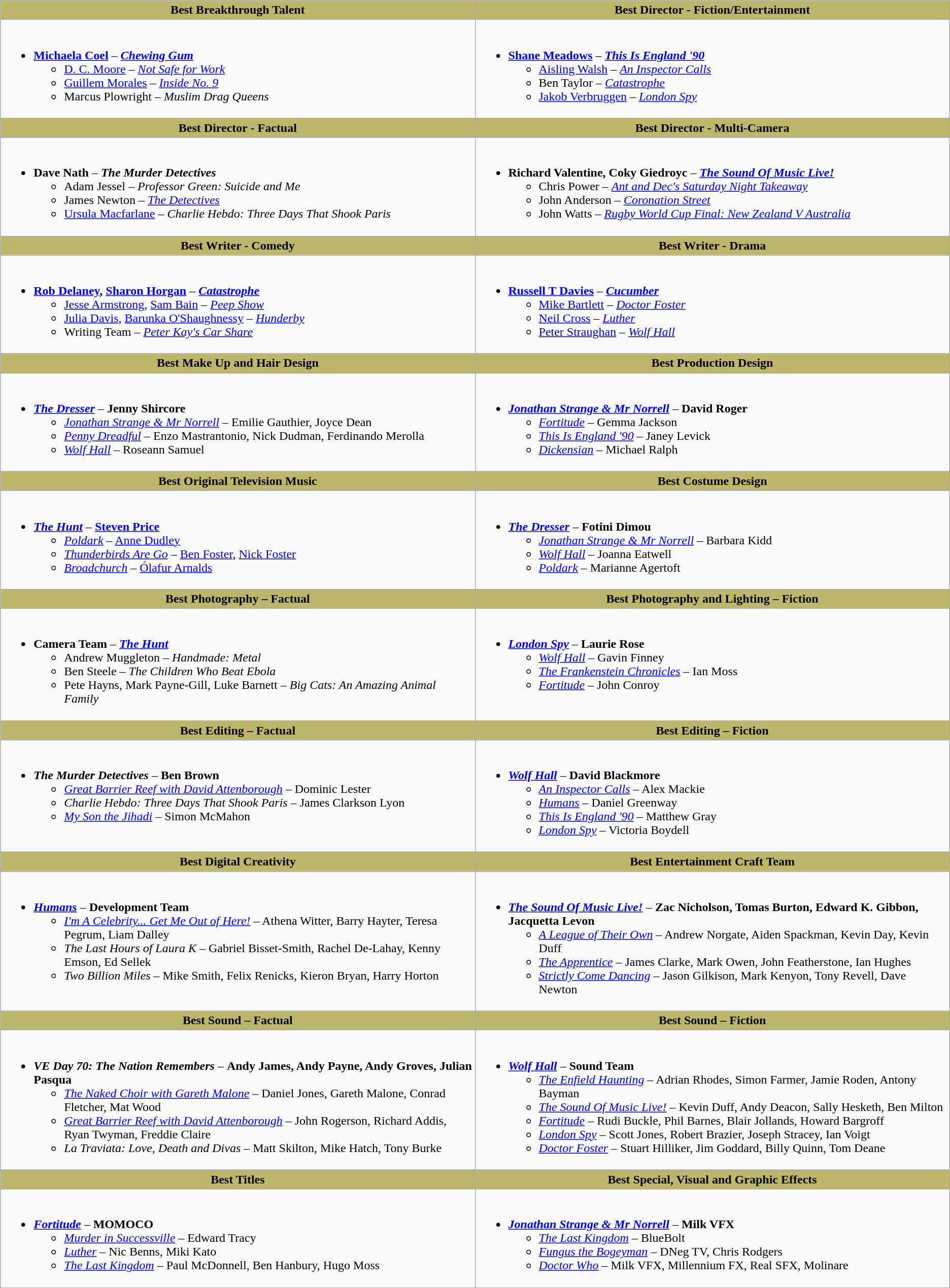<table class="wikitable">
<tr>
<th style="background:#BDB76B; width:50%">Best Breakthrough Talent</th>
<th style="background:#BDB76B; width:50%">Best Director - Fiction/Entertainment</th>
</tr>
<tr>
<td valign="top"><br><ul><li><strong><a href='#'>Michaela Coel</a></strong> – <strong><em><a href='#'>Chewing Gum</a></em></strong><ul><li><a href='#'>D. C. Moore</a> – <em><a href='#'>Not Safe for Work</a></em></li><li><a href='#'>Guillem Morales</a> – <em><a href='#'>Inside No. 9</a></em></li><li>Marcus Plowright – <em>Muslim Drag Queens</em></li></ul></li></ul></td>
<td valign="top"><br><ul><li><strong><a href='#'>Shane Meadows</a></strong> – <strong><em><a href='#'>This Is England '90</a></em></strong><ul><li><a href='#'>Aisling Walsh</a> – <em><a href='#'>An Inspector Calls</a></em></li><li>Ben Taylor – <em><a href='#'>Catastrophe</a></em></li><li><a href='#'>Jakob Verbruggen</a> – <em><a href='#'>London Spy</a></em></li></ul></li></ul></td>
</tr>
<tr>
<th style="background:#BDB76B; width:50%">Best Director - Factual</th>
<th style="background:#BDB76B; width:50%">Best Director - Multi-Camera</th>
</tr>
<tr>
<td valign="top"><br><ul><li><strong>Dave Nath</strong> – <strong><em>The Murder Detectives</em></strong><ul><li>Adam Jessel – <em>Professor Green: Suicide and Me</em></li><li>James Newton – <em><a href='#'>The Detectives</a></em></li><li><a href='#'>Ursula Macfarlane</a> – <em>Charlie Hebdo: Three Days That Shook Paris</em></li></ul></li></ul></td>
<td valign="top"><br><ul><li><strong>Richard Valentine, Coky Giedroyc</strong> – <strong><em><a href='#'>The Sound Of Music Live!</a></em></strong><ul><li>Chris Power – <em><a href='#'>Ant and Dec's Saturday Night Takeaway</a></em></li><li>John Anderson – <em><a href='#'>Coronation Street</a></em></li><li>John Watts – <em><a href='#'>Rugby World Cup Final: New Zealand V Australia</a></em></li></ul></li></ul></td>
</tr>
<tr>
<th style="background:#BDB76B; width:50%">Best Writer - Comedy</th>
<th style="background:#BDB76B; width:50%">Best Writer - Drama</th>
</tr>
<tr>
<td valign="top"><br><ul><li><strong><a href='#'>Rob Delaney</a>, <a href='#'>Sharon Horgan</a></strong> – <strong><em><a href='#'>Catastrophe</a></em></strong><ul><li><a href='#'>Jesse Armstrong</a>, <a href='#'>Sam Bain</a> – <em><a href='#'>Peep Show</a></em></li><li><a href='#'>Julia Davis</a>, <a href='#'>Barunka O'Shaughnessy</a> – <em><a href='#'>Hunderby</a></em></li><li>Writing Team – <em><a href='#'>Peter Kay's Car Share</a></em></li></ul></li></ul></td>
<td valign="top"><br><ul><li><strong><a href='#'>Russell T Davies</a></strong> – <strong><em><a href='#'>Cucumber</a></em></strong><ul><li><a href='#'>Mike Bartlett</a> – <em><a href='#'>Doctor Foster</a></em></li><li><a href='#'>Neil Cross</a> – <em><a href='#'>Luther</a></em></li><li><a href='#'>Peter Straughan</a> – <em><a href='#'>Wolf Hall</a></em></li></ul></li></ul></td>
</tr>
<tr>
<th style="background:#BDB76B; width:50%">Best Make Up and Hair Design</th>
<th style="background:#BDB76B; width:50%">Best Production Design</th>
</tr>
<tr>
<td valign="top"><br><ul><li><strong><em><a href='#'>The Dresser</a></em></strong> – <strong>Jenny Shircore</strong><ul><li><em><a href='#'>Jonathan Strange & Mr Norrell</a></em> – Emilie Gauthier, Joyce Dean</li><li><em><a href='#'>Penny Dreadful</a></em> – Enzo Mastrantonio, Nick Dudman, Ferdinando Merolla</li><li><em><a href='#'>Wolf Hall</a></em> – Roseann Samuel</li></ul></li></ul></td>
<td valign="top"><br><ul><li><strong><em><a href='#'>Jonathan Strange & Mr Norrell</a></em></strong> – <strong>David Roger</strong><ul><li><em><a href='#'>Fortitude</a></em> – Gemma Jackson</li><li><em><a href='#'>This Is England '90</a></em> – Janey Levick</li><li><em><a href='#'>Dickensian</a></em> – Michael Ralph</li></ul></li></ul></td>
</tr>
<tr>
<th style="background:#BDB76B;">Best Original Television Music</th>
<th style="background:#BDB76B;">Best Costume Design</th>
</tr>
<tr>
<td valign="top"><br><ul><li><strong><em><a href='#'>The Hunt</a></em></strong> – <strong><a href='#'>Steven Price</a></strong><ul><li><em><a href='#'>Poldark</a></em> – <a href='#'>Anne Dudley</a></li><li><em><a href='#'>Thunderbirds Are Go</a></em> – <a href='#'>Ben Foster</a>, <a href='#'>Nick Foster</a></li><li><em><a href='#'>Broadchurch</a></em> – <a href='#'>Ólafur Arnalds</a></li></ul></li></ul></td>
<td valign="top"><br><ul><li><strong><em><a href='#'>The Dresser</a></em></strong> – <strong>Fotini Dimou</strong><ul><li><em><a href='#'>Jonathan Strange & Mr Norrell</a></em> – Barbara Kidd</li><li><em><a href='#'>Wolf Hall</a></em> – Joanna Eatwell</li><li><em><a href='#'>Poldark</a></em> – Marianne Agertoft</li></ul></li></ul></td>
</tr>
<tr>
<th style="background:#BDB76B;">Best Photography – Factual</th>
<th style="background:#BDB76B;">Best Photography and Lighting – Fiction</th>
</tr>
<tr>
<td valign="top"><br><ul><li><strong>Camera Team</strong> – <strong><em><a href='#'>The Hunt</a></em></strong><ul><li>Andrew Muggleton – <em>Handmade: Metal</em></li><li>Ben Steele – <em>The Children Who Beat Ebola</em></li><li>Pete Hayns, Mark Payne-Gill, Luke Barnett – <em>Big Cats: An Amazing Animal Family</em></li></ul></li></ul></td>
<td valign="top"><br><ul><li><strong><em><a href='#'>London Spy</a></em></strong> – <strong>Laurie Rose</strong><ul><li><em><a href='#'>Wolf Hall</a></em> – Gavin Finney</li><li><em><a href='#'>The Frankenstein Chronicles</a></em> – Ian Moss</li><li><em><a href='#'>Fortitude</a></em> – John Conroy</li></ul></li></ul></td>
</tr>
<tr>
<th style="background:#BDB76B; width:50%">Best Editing – Factual</th>
<th style="background:#BDB76B; width:50%">Best Editing – Fiction</th>
</tr>
<tr>
<td valign="top"><br><ul><li><strong><em>The Murder Detectives</em></strong> – <strong>Ben Brown</strong><ul><li><em><a href='#'>Great Barrier Reef with David Attenborough</a></em> – Dominic Lester</li><li><em>Charlie Hebdo: Three Days That Shook Paris</em> – James Clarkson Lyon</li><li><em><a href='#'>My Son the Jihadi</a></em> – Simon McMahon</li></ul></li></ul></td>
<td valign="top"><br><ul><li><strong><em><a href='#'>Wolf Hall</a></em></strong> – <strong>David Blackmore</strong><ul><li><em><a href='#'>An Inspector Calls</a></em> – Alex Mackie</li><li><em><a href='#'>Humans</a></em> – Daniel Greenway</li><li><em><a href='#'>This Is England '90</a></em> – Matthew Gray</li><li><em><a href='#'>London Spy</a></em> – Victoria Boydell</li></ul></li></ul></td>
</tr>
<tr>
<th style="background:#BDB76B;">Best Digital Creativity</th>
<th style="background:#BDB76B;">Best Entertainment Craft Team</th>
</tr>
<tr>
<td valign="top"><br><ul><li><strong><em><a href='#'>Humans</a></em></strong> – <strong>Development Team</strong><ul><li><em><a href='#'>I'm A Celebrity... Get Me Out of Here!</a></em> – Athena Witter, Barry Hayter, Teresa Pegrum, Liam Dalley</li><li><em>The Last Hours of Laura K</em> – Gabriel Bisset-Smith, Rachel De-Lahay, Kenny Emson, Ed Sellek</li><li><em>Two Billion Miles</em> – Mike Smith, Felix Renicks, Kieron Bryan, Harry Horton</li></ul></li></ul></td>
<td valign="top"><br><ul><li><strong><em><a href='#'>The Sound Of Music Live!</a></em></strong> – <strong>Zac Nicholson, Tomas Burton, Edward K. Gibbon, Jacquetta Levon</strong><ul><li><em><a href='#'>A League of Their Own</a></em> – Andrew Norgate, Aiden Spackman, Kevin Day, Kevin Duff</li><li><em><a href='#'>The Apprentice</a></em> – James Clarke, Mark Owen, John Featherstone, Ian Hughes</li><li><em><a href='#'>Strictly Come Dancing</a></em> – Jason Gilkison, Mark Kenyon, Tony Revell, Dave Newton</li></ul></li></ul></td>
</tr>
<tr>
<th style="background:#BDB76B;">Best Sound – Factual</th>
<th style="background:#BDB76B;">Best Sound – Fiction</th>
</tr>
<tr>
<td valign="top"><br><ul><li><strong><em>VE Day 70: The Nation Remembers</em></strong> – <strong>Andy James, Andy Payne, Andy Groves, Julian Pasqua</strong><ul><li><em><a href='#'>The Naked Choir with Gareth Malone</a></em> – Daniel Jones, Gareth Malone, Conrad Fletcher, Mat Wood</li><li><em><a href='#'>Great Barrier Reef with David Attenborough</a></em> – John Rogerson, Richard Addis, Ryan Twyman, Freddie Claire</li><li><em>La Traviata: Love, Death and Divas</em> – Matt Skilton, Mike Hatch, Tony Burke</li></ul></li></ul></td>
<td valign="top"><br><ul><li><strong><em><a href='#'>Wolf Hall</a></em></strong> – <strong>Sound Team</strong><ul><li><em><a href='#'>The Enfield Haunting</a></em> – Adrian Rhodes, Simon Farmer, Jamie Roden, Antony Bayman</li><li><em><a href='#'>The Sound Of Music Live!</a></em> – Kevin Duff, Andy Deacon, Sally Hesketh, Ben Milton</li><li><em><a href='#'>Fortitude</a></em> – Rudi Buckle, Phil Barnes, Blair Jollands, Howard Bargroff</li><li><em><a href='#'>London Spy</a></em> – Scott Jones, Robert Brazier, Joseph Stracey, Ian Voigt</li><li><em><a href='#'>Doctor Foster</a></em> – Stuart Hilliker, Jim Goddard, Billy Quinn, Tom Deane</li></ul></li></ul></td>
</tr>
<tr>
<th style="background:#BDB76B;">Best Titles</th>
<th style="background:#BDB76B;">Best Special, Visual and Graphic Effects</th>
</tr>
<tr>
<td valign="top"><br><ul><li><strong><em><a href='#'>Fortitude</a></em></strong> – <strong>MOMOCO</strong><ul><li><em><a href='#'>Murder in Successville</a></em> – Edward Tracy</li><li><em><a href='#'>Luther</a></em> – Nic Benns, Miki Kato</li><li><em><a href='#'>The Last Kingdom</a></em> – Paul McDonnell, Ben Hanbury, Hugo Moss</li></ul></li></ul></td>
<td valign="top"><br><ul><li><strong><em><a href='#'>Jonathan Strange & Mr Norrell</a></em></strong> – <strong>Milk VFX</strong><ul><li><em><a href='#'>The Last Kingdom</a></em> – BlueBolt</li><li><em><a href='#'>Fungus the Bogeyman</a></em> – DNeg TV, Chris Rodgers</li><li><em><a href='#'>Doctor Who</a></em> – Milk VFX, Millennium FX, Real SFX, Molinare</li></ul></li></ul></td>
</tr>
<tr>
</tr>
<tr>
</tr>
</table>
